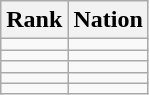<table class="wikitable">
<tr>
<th>Rank</th>
<th>Nation</th>
</tr>
<tr>
<td></td>
<td></td>
</tr>
<tr>
<td></td>
<td></td>
</tr>
<tr>
<td></td>
<td></td>
</tr>
<tr>
<td></td>
<td></td>
</tr>
<tr>
<td></td>
<td></td>
</tr>
</table>
